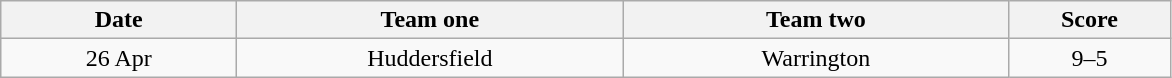<table class="wikitable" style="text-align: center">
<tr>
<th width=150>Date</th>
<th width=250>Team one</th>
<th width=250>Team two</th>
<th width=100>Score</th>
</tr>
<tr>
<td>26 Apr</td>
<td>Huddersfield</td>
<td>Warrington</td>
<td>9–5</td>
</tr>
</table>
